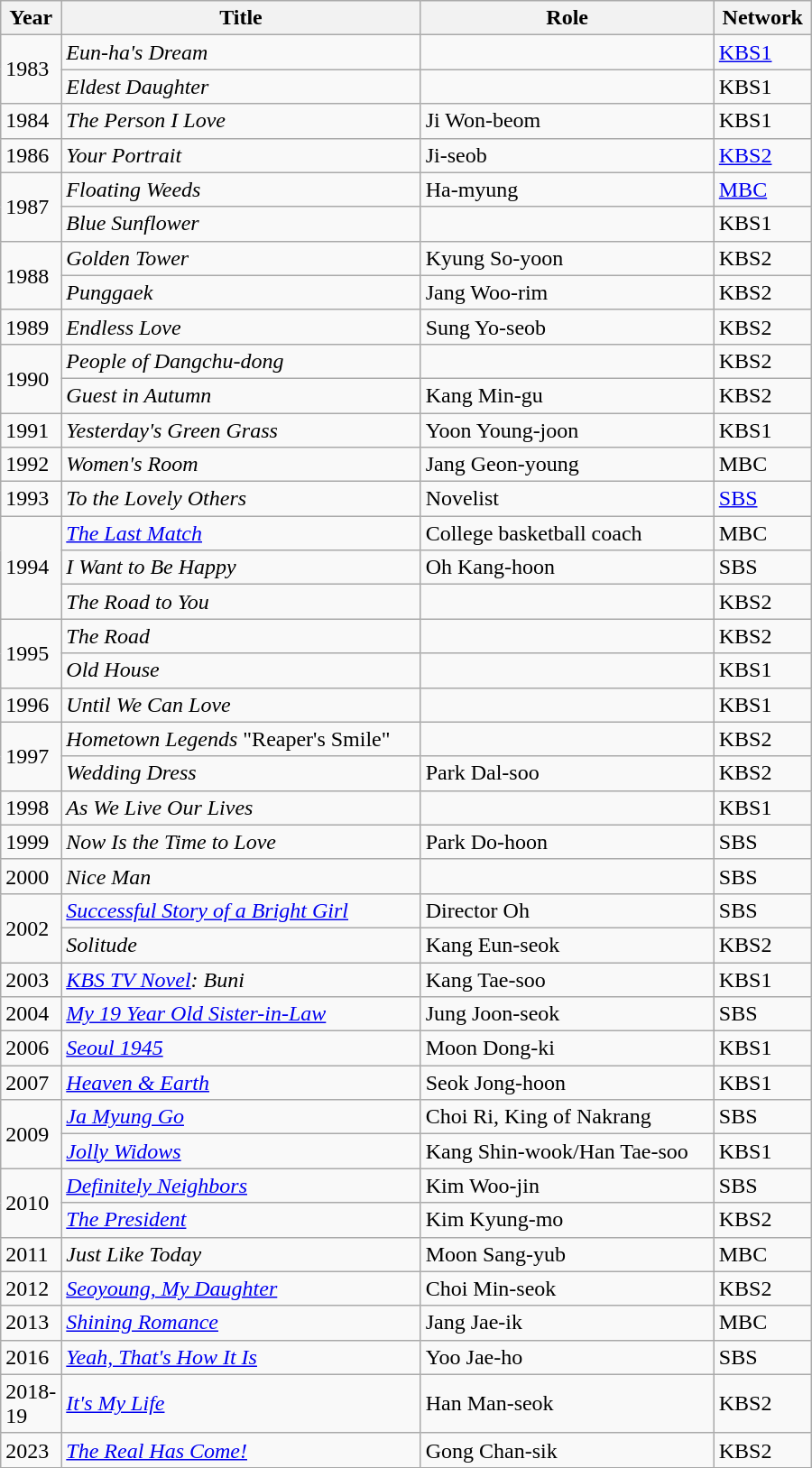<table class="wikitable" style="width:600px">
<tr>
<th width=10>Year</th>
<th>Title</th>
<th>Role</th>
<th>Network</th>
</tr>
<tr>
<td rowspan=2>1983</td>
<td><em>Eun-ha's Dream</em></td>
<td></td>
<td><a href='#'>KBS1</a></td>
</tr>
<tr>
<td><em>Eldest Daughter</em></td>
<td></td>
<td>KBS1</td>
</tr>
<tr>
<td>1984</td>
<td><em>The Person I Love</em></td>
<td>Ji Won-beom</td>
<td>KBS1</td>
</tr>
<tr>
<td>1986</td>
<td><em>Your Portrait</em></td>
<td>Ji-seob</td>
<td><a href='#'>KBS2</a></td>
</tr>
<tr>
<td rowspan=2>1987</td>
<td><em>Floating Weeds</em></td>
<td>Ha-myung</td>
<td><a href='#'>MBC</a></td>
</tr>
<tr>
<td><em>Blue Sunflower</em></td>
<td></td>
<td>KBS1</td>
</tr>
<tr>
<td rowspan=2>1988</td>
<td><em>Golden Tower</em></td>
<td>Kyung So-yoon</td>
<td>KBS2</td>
</tr>
<tr>
<td><em>Punggaek</em></td>
<td>Jang Woo-rim</td>
<td>KBS2</td>
</tr>
<tr>
<td>1989</td>
<td><em>Endless Love</em></td>
<td>Sung Yo-seob</td>
<td>KBS2</td>
</tr>
<tr>
<td rowspan=2>1990</td>
<td><em>People of Dangchu-dong</em></td>
<td></td>
<td>KBS2</td>
</tr>
<tr>
<td><em>Guest in Autumn</em></td>
<td>Kang Min-gu</td>
<td>KBS2</td>
</tr>
<tr>
<td>1991</td>
<td><em>Yesterday's Green Grass</em></td>
<td>Yoon Young-joon</td>
<td>KBS1</td>
</tr>
<tr>
<td>1992</td>
<td><em>Women's Room</em></td>
<td>Jang Geon-young</td>
<td>MBC</td>
</tr>
<tr>
<td>1993</td>
<td><em>To the Lovely Others</em></td>
<td>Novelist</td>
<td><a href='#'>SBS</a></td>
</tr>
<tr>
<td rowspan=3>1994</td>
<td><em><a href='#'>The Last Match</a></em></td>
<td>College basketball coach</td>
<td>MBC</td>
</tr>
<tr>
<td><em>I Want to Be Happy</em></td>
<td>Oh Kang-hoon</td>
<td>SBS</td>
</tr>
<tr>
<td><em>The Road to You</em></td>
<td></td>
<td>KBS2</td>
</tr>
<tr>
<td rowspan=2>1995</td>
<td><em>The Road</em></td>
<td></td>
<td>KBS2</td>
</tr>
<tr>
<td><em>Old House</em></td>
<td></td>
<td>KBS1</td>
</tr>
<tr>
<td>1996</td>
<td><em>Until We Can Love</em></td>
<td></td>
<td>KBS1</td>
</tr>
<tr>
<td rowspan=2>1997</td>
<td><em>Hometown Legends</em> "Reaper's Smile"</td>
<td></td>
<td>KBS2</td>
</tr>
<tr>
<td><em>Wedding Dress</em></td>
<td>Park Dal-soo</td>
<td>KBS2</td>
</tr>
<tr>
<td>1998</td>
<td><em>As We Live Our Lives</em></td>
<td></td>
<td>KBS1</td>
</tr>
<tr>
<td>1999</td>
<td><em>Now Is the Time to Love</em></td>
<td>Park Do-hoon</td>
<td>SBS</td>
</tr>
<tr>
<td>2000</td>
<td><em>Nice Man</em></td>
<td></td>
<td>SBS</td>
</tr>
<tr>
<td rowspan=2>2002</td>
<td><em><a href='#'>Successful Story of a Bright Girl</a></em></td>
<td>Director Oh</td>
<td>SBS</td>
</tr>
<tr>
<td><em>Solitude</em></td>
<td>Kang Eun-seok</td>
<td>KBS2</td>
</tr>
<tr>
<td>2003</td>
<td><em><a href='#'>KBS TV Novel</a>: Buni</em></td>
<td>Kang Tae-soo</td>
<td>KBS1</td>
</tr>
<tr>
<td>2004</td>
<td><em><a href='#'>My 19 Year Old Sister-in-Law</a></em></td>
<td>Jung Joon-seok</td>
<td>SBS</td>
</tr>
<tr>
<td>2006</td>
<td><em><a href='#'>Seoul 1945</a></em></td>
<td>Moon Dong-ki</td>
<td>KBS1</td>
</tr>
<tr>
<td>2007</td>
<td><em><a href='#'>Heaven & Earth</a></em></td>
<td>Seok Jong-hoon</td>
<td>KBS1</td>
</tr>
<tr>
<td rowspan=2>2009</td>
<td><em><a href='#'>Ja Myung Go</a></em></td>
<td>Choi Ri, King of Nakrang</td>
<td>SBS</td>
</tr>
<tr>
<td><em><a href='#'>Jolly Widows</a></em></td>
<td>Kang Shin-wook/Han Tae-soo</td>
<td>KBS1</td>
</tr>
<tr>
<td rowspan=2>2010</td>
<td><em><a href='#'>Definitely Neighbors</a></em></td>
<td>Kim Woo-jin</td>
<td>SBS</td>
</tr>
<tr>
<td><em><a href='#'>The President</a></em></td>
<td>Kim Kyung-mo</td>
<td>KBS2</td>
</tr>
<tr>
<td>2011</td>
<td><em>Just Like Today</em></td>
<td>Moon Sang-yub</td>
<td>MBC</td>
</tr>
<tr>
<td>2012</td>
<td><em><a href='#'>Seoyoung, My Daughter</a></em></td>
<td>Choi Min-seok</td>
<td>KBS2</td>
</tr>
<tr>
<td>2013</td>
<td><em><a href='#'>Shining Romance</a></em></td>
<td>Jang Jae-ik</td>
<td>MBC</td>
</tr>
<tr>
<td>2016</td>
<td><em><a href='#'>Yeah, That's How It Is</a></em></td>
<td>Yoo Jae-ho</td>
<td>SBS</td>
</tr>
<tr>
<td>2018-19</td>
<td><em><a href='#'>It's My Life</a></em></td>
<td>Han Man-seok</td>
<td>KBS2</td>
</tr>
<tr>
<td>2023</td>
<td><em><a href='#'>The Real Has Come!</a></em></td>
<td>Gong Chan-sik</td>
<td>KBS2</td>
</tr>
<tr>
</tr>
</table>
